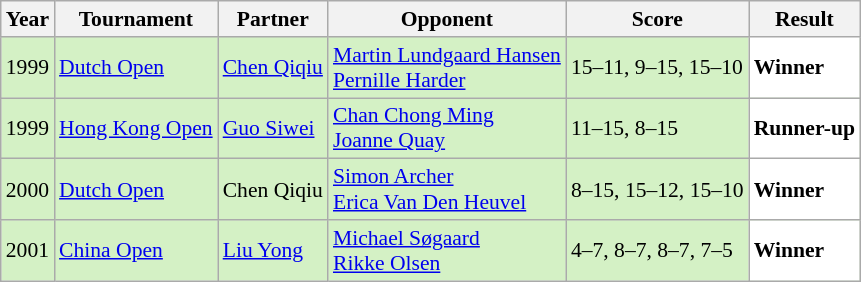<table class="sortable wikitable" style="font-size: 90%;">
<tr>
<th>Year</th>
<th>Tournament</th>
<th>Partner</th>
<th>Opponent</th>
<th>Score</th>
<th>Result</th>
</tr>
<tr style="background:#D4F1C5">
<td align="center">1999</td>
<td align="left"><a href='#'>Dutch Open</a></td>
<td align="left"> <a href='#'>Chen Qiqiu</a></td>
<td align="left"> <a href='#'>Martin Lundgaard Hansen</a> <br>  <a href='#'>Pernille Harder</a></td>
<td align="left">15–11, 9–15, 15–10</td>
<td style="text-align:left; background:white"> <strong>Winner</strong></td>
</tr>
<tr style="background:#D4F1C5">
<td align="center">1999</td>
<td align="left"><a href='#'>Hong Kong Open</a></td>
<td align="left"> <a href='#'>Guo Siwei</a></td>
<td align="left"> <a href='#'>Chan Chong Ming</a> <br>  <a href='#'>Joanne Quay</a></td>
<td align="left">11–15, 8–15</td>
<td style="text-align:left; background: white"> <strong>Runner-up</strong></td>
</tr>
<tr style="background:#D4F1C5">
<td align="center">2000</td>
<td align="left"><a href='#'>Dutch Open</a></td>
<td align="left"> Chen Qiqiu</td>
<td align="left"> <a href='#'>Simon Archer</a> <br>  <a href='#'>Erica Van Den Heuvel</a></td>
<td align="left">8–15, 15–12, 15–10</td>
<td style="text-align:left; background:white"> <strong>Winner</strong></td>
</tr>
<tr style="background:#D4F1C5">
<td align="center">2001</td>
<td align="left"><a href='#'>China Open</a></td>
<td align="left"> <a href='#'>Liu Yong</a></td>
<td align="left"> <a href='#'>Michael Søgaard</a> <br>  <a href='#'>Rikke Olsen</a></td>
<td align="left">4–7, 8–7, 8–7, 7–5</td>
<td style="text-align:left; background:white"> <strong>Winner</strong></td>
</tr>
</table>
